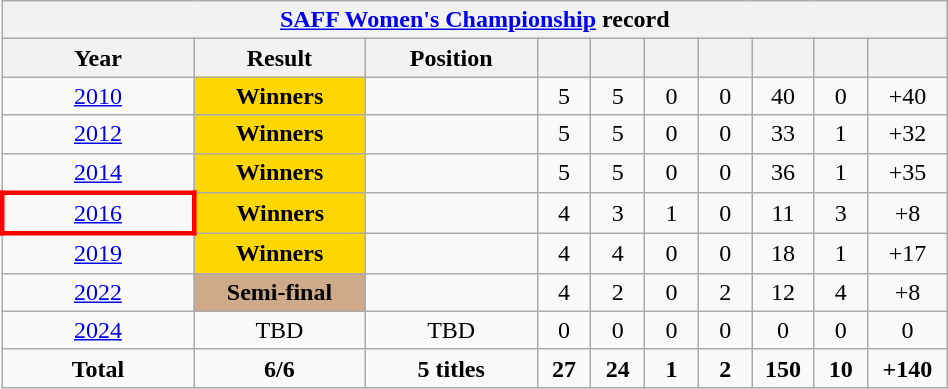<table class="wikitable" style="text-align: center; width:50%;">
<tr>
<th colspan="10" #0000FF;><a href='#'>SAFF Women's Championship</a> record</th>
</tr>
<tr>
<th style="width:90px;">Year</th>
<th style="width:80px;">Result</th>
<th style="width:80px;">Position</th>
<th style="width:20px;"></th>
<th style="width:20px;"></th>
<th style="width:20px;"></th>
<th style="width:20px;"></th>
<th style="width:20px;"></th>
<th style="width:20px;"></th>
<th style="width:20px;"></th>
</tr>
<tr>
<td> <a href='#'>2010</a></td>
<td style="background:gold;"><strong>Winners</strong></td>
<td></td>
<td>5</td>
<td>5</td>
<td>0</td>
<td>0</td>
<td>40</td>
<td>0</td>
<td>+40</td>
</tr>
<tr>
<td> <a href='#'>2012</a></td>
<td style="background:gold;"><strong>Winners</strong></td>
<td></td>
<td>5</td>
<td>5</td>
<td>0</td>
<td>0</td>
<td>33</td>
<td>1</td>
<td>+32</td>
</tr>
<tr>
<td> <a href='#'>2014</a></td>
<td style="background:gold;"><strong>Winners</strong></td>
<td></td>
<td>5</td>
<td>5</td>
<td>0</td>
<td>0</td>
<td>36</td>
<td>1</td>
<td>+35</td>
</tr>
<tr>
<td style="border: 3px solid red"> <a href='#'>2016</a></td>
<td style="background:gold;"><strong>Winners</strong></td>
<td></td>
<td>4</td>
<td>3</td>
<td>1</td>
<td>0</td>
<td>11</td>
<td>3</td>
<td>+8</td>
</tr>
<tr>
<td> <a href='#'>2019</a></td>
<td style="background:gold;"><strong>Winners</strong></td>
<td></td>
<td>4</td>
<td>4</td>
<td>0</td>
<td>0</td>
<td>18</td>
<td>1</td>
<td>+17</td>
</tr>
<tr>
<td> <a href='#'>2022</a></td>
<td style="background:#cfaa88;"><strong>Semi-final</strong></td>
<td></td>
<td>4</td>
<td>2</td>
<td>0</td>
<td>2</td>
<td>12</td>
<td>4</td>
<td>+8</td>
</tr>
<tr>
<td> <a href='#'>2024</a></td>
<td>TBD</td>
<td>TBD</td>
<td>0</td>
<td>0</td>
<td>0</td>
<td>0</td>
<td>0</td>
<td>0</td>
<td>0</td>
</tr>
<tr>
<td><strong>Total</strong></td>
<td><strong>6/6</strong></td>
<td><strong>5 titles</strong></td>
<td><strong>27</strong></td>
<td><strong>24</strong></td>
<td><strong>1</strong></td>
<td><strong>2</strong></td>
<td><strong>150</strong></td>
<td><strong>10</strong></td>
<td><strong>+140</strong></td>
</tr>
</table>
